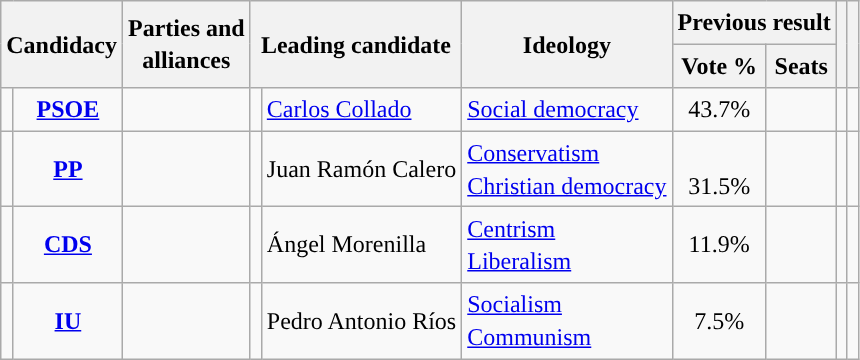<table class="wikitable" style="line-height:1.35em; text-align:left;">
<tr>
<th colspan="2" rowspan="2">Candidacy</th>
<th rowspan="2">Parties and<br>alliances</th>
<th colspan="2" rowspan="2">Leading candidate</th>
<th rowspan="2">Ideology</th>
<th colspan="2">Previous result</th>
<th rowspan="2"></th>
<th rowspan="2"></th>
</tr>
<tr>
<th>Vote %</th>
<th>Seats</th>
</tr>
<tr>
<td width="1" style="color:inherit;background:"></td>
<td align="center"><strong><a href='#'>PSOE</a></strong></td>
<td></td>
<td></td>
<td><a href='#'>Carlos Collado</a></td>
<td><a href='#'>Social democracy</a></td>
<td align="center">43.7%</td>
<td></td>
<td></td>
<td></td>
</tr>
<tr>
<td style="color:inherit;background:"></td>
<td align="center"><strong><a href='#'>PP</a></strong></td>
<td></td>
<td></td>
<td>Juan Ramón Calero</td>
<td><a href='#'>Conservatism</a><br><a href='#'>Christian democracy</a></td>
<td align="center"><br>31.5%<br></td>
<td></td>
<td></td>
<td></td>
</tr>
<tr>
<td style="color:inherit;background:"></td>
<td align="center"><strong><a href='#'>CDS</a></strong></td>
<td></td>
<td></td>
<td>Ángel Morenilla</td>
<td><a href='#'>Centrism</a><br><a href='#'>Liberalism</a></td>
<td align="center">11.9%</td>
<td></td>
<td></td>
<td></td>
</tr>
<tr>
<td style="color:inherit;background:"></td>
<td align="center"><strong><a href='#'>IU</a></strong></td>
<td></td>
<td></td>
<td>Pedro Antonio Ríos</td>
<td><a href='#'>Socialism</a><br><a href='#'>Communism</a></td>
<td align="center">7.5%</td>
<td></td>
<td></td>
<td></td>
</tr>
</table>
